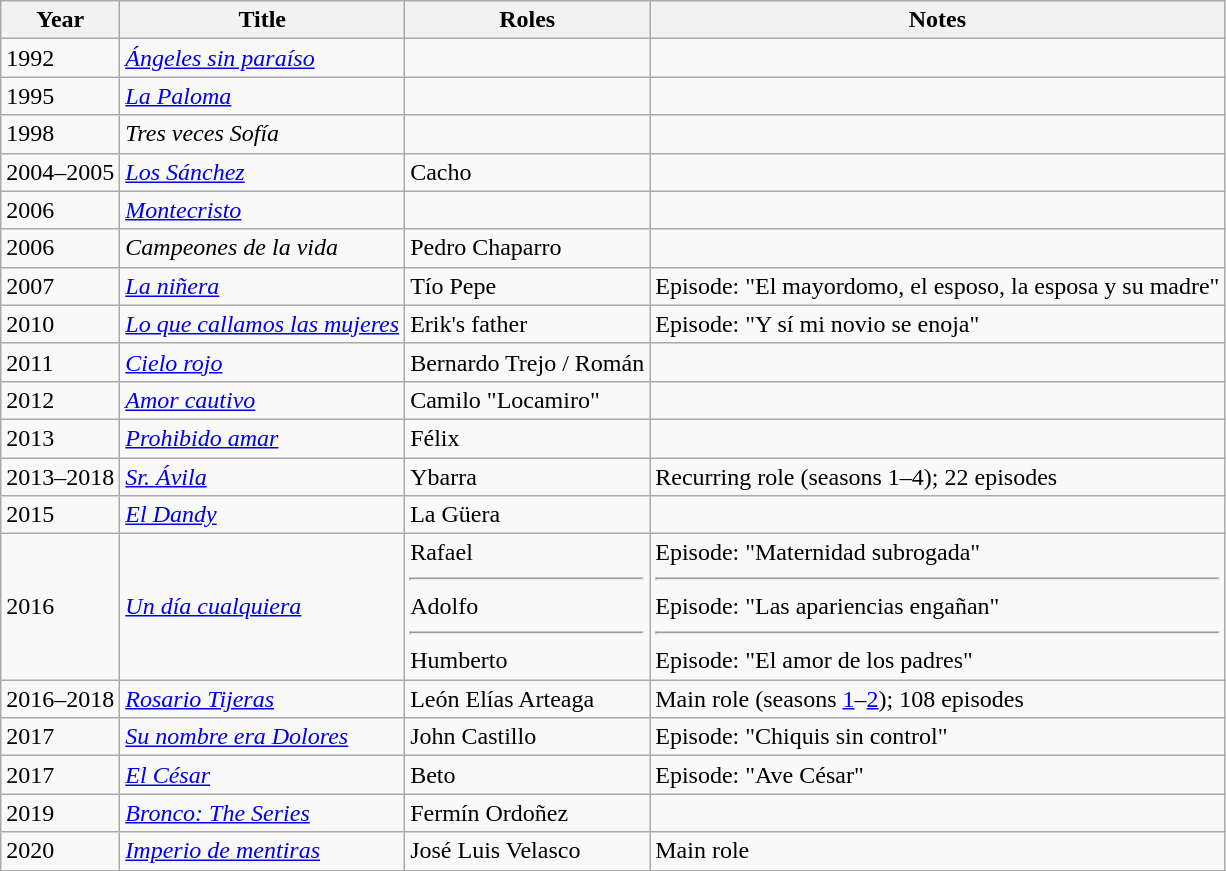<table class="wikitable sortable">
<tr>
<th>Year</th>
<th>Title</th>
<th>Roles</th>
<th>Notes</th>
</tr>
<tr>
<td>1992</td>
<td><em><a href='#'>Ángeles sin paraíso</a></em></td>
<td></td>
<td></td>
</tr>
<tr>
<td>1995</td>
<td><em><a href='#'>La Paloma</a></em></td>
<td></td>
<td></td>
</tr>
<tr>
<td>1998</td>
<td><em>Tres veces Sofía</em></td>
<td></td>
<td></td>
</tr>
<tr>
<td>2004–2005</td>
<td><em><a href='#'>Los Sánchez</a></em></td>
<td>Cacho</td>
<td></td>
</tr>
<tr>
<td>2006</td>
<td><em><a href='#'>Montecristo</a></em></td>
<td></td>
<td></td>
</tr>
<tr>
<td>2006</td>
<td><em>Campeones de la vida</em></td>
<td>Pedro Chaparro</td>
<td></td>
</tr>
<tr>
<td>2007</td>
<td><em><a href='#'>La niñera</a></em></td>
<td>Tío Pepe</td>
<td>Episode: "El mayordomo, el esposo, la esposa y su madre"</td>
</tr>
<tr>
<td>2010</td>
<td><em><a href='#'>Lo que callamos las mujeres</a></em></td>
<td>Erik's father</td>
<td>Episode: "Y sí mi novio se enoja"</td>
</tr>
<tr>
<td>2011</td>
<td><em><a href='#'>Cielo rojo</a></em></td>
<td>Bernardo Trejo / Román</td>
<td></td>
</tr>
<tr>
<td>2012</td>
<td><em><a href='#'>Amor cautivo</a></em></td>
<td>Camilo "Locamiro"</td>
<td></td>
</tr>
<tr>
<td>2013</td>
<td><em><a href='#'>Prohibido amar</a></em></td>
<td>Félix</td>
<td></td>
</tr>
<tr>
<td>2013–2018</td>
<td><em><a href='#'>Sr. Ávila</a></em></td>
<td>Ybarra</td>
<td>Recurring role (seasons 1–4); 22 episodes</td>
</tr>
<tr>
<td>2015</td>
<td><em><a href='#'>El Dandy</a></em></td>
<td>La Güera</td>
<td></td>
</tr>
<tr>
<td>2016</td>
<td><em><a href='#'>Un día cualquiera</a></em></td>
<td>Rafael<hr>Adolfo<hr>Humberto</td>
<td>Episode: "Maternidad subrogada"<hr>Episode: "Las apariencias engañan"<hr>Episode: "El amor de los padres"</td>
</tr>
<tr>
<td>2016–2018</td>
<td><em><a href='#'>Rosario Tijeras</a></em></td>
<td>León Elías Arteaga</td>
<td>Main role (seasons <a href='#'>1</a>–<a href='#'>2</a>); 108 episodes</td>
</tr>
<tr>
<td>2017</td>
<td><em><a href='#'>Su nombre era Dolores</a></em></td>
<td>John Castillo</td>
<td>Episode: "Chiquis sin control"</td>
</tr>
<tr>
<td>2017</td>
<td><em><a href='#'>El César</a></em></td>
<td>Beto</td>
<td>Episode: "Ave César"</td>
</tr>
<tr>
<td>2019</td>
<td><em><a href='#'>Bronco: The Series</a></em></td>
<td>Fermín Ordoñez</td>
<td></td>
</tr>
<tr>
<td>2020</td>
<td><em><a href='#'>Imperio de mentiras</a></em></td>
<td>José Luis Velasco</td>
<td>Main role</td>
</tr>
<tr>
</tr>
</table>
